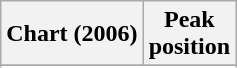<table class="wikitable sortable">
<tr>
<th>Chart (2006)</th>
<th>Peak<br>position</th>
</tr>
<tr>
</tr>
<tr>
</tr>
</table>
